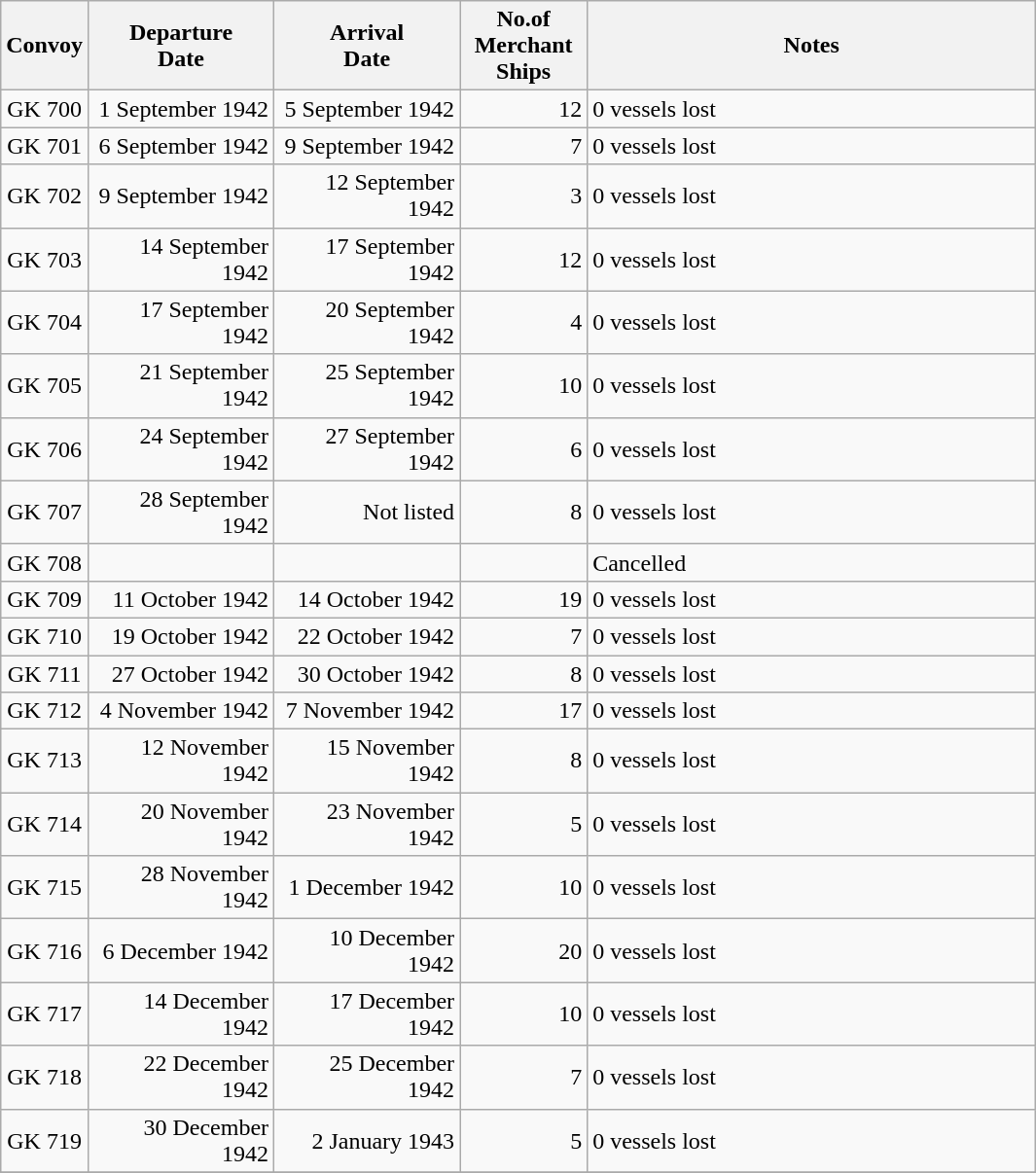<table class="wikitable sortable">
<tr>
<th scope="col" width="50px">Convoy</th>
<th scope="col" width="120px">Departure<br>Date</th>
<th scope="col" width="120px">Arrival<br>Date</th>
<th scope="col" width="80px">No.of Merchant Ships</th>
<th scope="col" width="300px">Notes</th>
</tr>
<tr>
<td align="center">GK 700</td>
<td align="right">1 September 1942</td>
<td align="right">5 September 1942</td>
<td align="right">12</td>
<td align="left">0 vessels lost</td>
</tr>
<tr>
<td align="center">GK 701</td>
<td align="right">6 September 1942</td>
<td align="right">9 September 1942</td>
<td align="right">7</td>
<td align="left">0 vessels lost</td>
</tr>
<tr>
<td align="center">GK 702</td>
<td align="right">9 September 1942</td>
<td align="right">12 September 1942</td>
<td align="right">3</td>
<td align="left">0 vessels lost</td>
</tr>
<tr>
<td align="center">GK 703</td>
<td align="right">14 September 1942</td>
<td align="right">17 September 1942</td>
<td align="right">12</td>
<td align="left">0 vessels lost</td>
</tr>
<tr>
<td align="center">GK 704</td>
<td align="right">17 September 1942</td>
<td align="right">20 September 1942</td>
<td align="right">4</td>
<td align="left">0 vessels lost</td>
</tr>
<tr>
<td align="center">GK 705</td>
<td align="right">21 September 1942</td>
<td align="right">25 September 1942</td>
<td align="right">10</td>
<td align="left">0 vessels lost</td>
</tr>
<tr>
<td align="center">GK 706</td>
<td align="right">24 September 1942</td>
<td align="right">27 September 1942</td>
<td align="right">6</td>
<td align="left">0 vessels lost</td>
</tr>
<tr>
<td align="center">GK 707</td>
<td align="right">28 September 1942</td>
<td align="right">Not listed</td>
<td align="right">8</td>
<td align="left">0 vessels lost</td>
</tr>
<tr>
<td align="center">GK 708</td>
<td align="right"></td>
<td align="right"></td>
<td align="right"></td>
<td align="left">Cancelled</td>
</tr>
<tr>
<td align="center">GK 709</td>
<td align="right">11 October 1942</td>
<td align="right">14 October 1942</td>
<td align="right">19</td>
<td align="left">0 vessels lost</td>
</tr>
<tr>
<td align="center">GK 710</td>
<td align="right">19 October 1942</td>
<td align="right">22 October 1942</td>
<td align="right">7</td>
<td align="left">0 vessels lost</td>
</tr>
<tr>
<td align="center">GK 711</td>
<td align="right">27 October 1942</td>
<td align="right">30 October 1942</td>
<td align="right">8</td>
<td align="left">0 vessels lost</td>
</tr>
<tr>
<td align="center">GK 712</td>
<td align="right">4 November 1942</td>
<td align="right">7 November 1942</td>
<td align="right">17</td>
<td align="left">0 vessels lost</td>
</tr>
<tr>
<td align="center">GK 713</td>
<td align="right">12 November 1942</td>
<td align="right">15 November 1942</td>
<td align="right">8</td>
<td align="left">0 vessels lost</td>
</tr>
<tr>
<td align="center">GK 714</td>
<td align="right">20 November 1942</td>
<td align="right">23 November 1942</td>
<td align="right">5</td>
<td align="left">0 vessels lost</td>
</tr>
<tr>
<td align="center">GK 715</td>
<td align="right">28 November 1942</td>
<td align="right">1 December 1942</td>
<td align="right">10</td>
<td align="left">0 vessels lost</td>
</tr>
<tr>
<td align="center">GK 716</td>
<td align="right">6 December 1942</td>
<td align="right">10 December 1942</td>
<td align="right">20</td>
<td align="left">0 vessels lost</td>
</tr>
<tr>
<td align="center">GK 717</td>
<td align="right">14 December 1942</td>
<td align="right">17 December 1942</td>
<td align="right">10</td>
<td align="left">0 vessels lost</td>
</tr>
<tr>
<td align="center">GK 718</td>
<td align="right">22 December 1942</td>
<td align="right">25 December 1942</td>
<td align="right">7</td>
<td align="left">0 vessels lost</td>
</tr>
<tr>
<td align="center">GK 719</td>
<td align="right">30 December 1942</td>
<td align="right">2 January 1943</td>
<td align="right">5</td>
<td align="left">0 vessels lost</td>
</tr>
<tr>
</tr>
</table>
